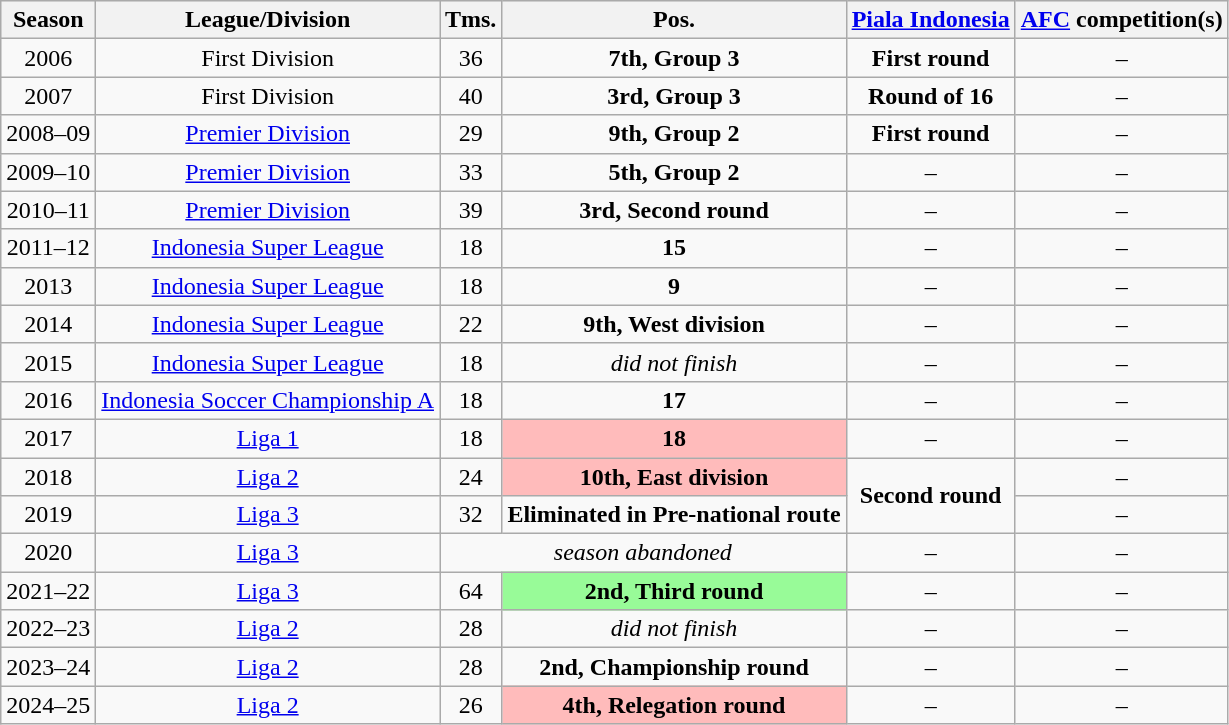<table class="wikitable" style="text-align:center">
<tr style="background:#efefef;">
<th>Season</th>
<th>League/Division</th>
<th>Tms.</th>
<th>Pos.</th>
<th><a href='#'>Piala Indonesia</a></th>
<th><a href='#'>AFC</a> competition(s)</th>
</tr>
<tr>
<td>2006</td>
<td>First Division</td>
<td>36</td>
<td><strong>7th, Group 3</strong></td>
<td><strong>First round</strong></td>
<td>–</td>
</tr>
<tr>
<td>2007</td>
<td>First Division</td>
<td>40</td>
<td><strong>3rd, Group 3</strong></td>
<td><strong>Round of 16</strong></td>
<td>–</td>
</tr>
<tr>
<td>2008–09</td>
<td><a href='#'>Premier Division</a></td>
<td>29</td>
<td><strong>9th, Group 2</strong></td>
<td><strong>First round</strong></td>
<td>–</td>
</tr>
<tr>
<td>2009–10</td>
<td><a href='#'>Premier Division</a></td>
<td>33</td>
<td><strong>5th, Group 2</strong></td>
<td>–</td>
<td>–</td>
</tr>
<tr>
<td>2010–11</td>
<td><a href='#'>Premier Division</a></td>
<td>39</td>
<td><strong>3rd, Second round</strong></td>
<td>–</td>
<td>–</td>
</tr>
<tr>
<td>2011–12</td>
<td><a href='#'>Indonesia Super League</a></td>
<td>18</td>
<td><strong>15</strong></td>
<td>–</td>
<td>–</td>
</tr>
<tr>
<td>2013</td>
<td><a href='#'>Indonesia Super League</a></td>
<td>18</td>
<td><strong>9</strong></td>
<td>–</td>
<td>–</td>
</tr>
<tr>
<td>2014</td>
<td><a href='#'>Indonesia Super League</a></td>
<td>22</td>
<td><strong>9th, West division</strong></td>
<td>–</td>
<td>–</td>
</tr>
<tr>
<td>2015</td>
<td><a href='#'>Indonesia Super League</a></td>
<td>18</td>
<td><em>did not finish</em></td>
<td>–</td>
<td>–</td>
</tr>
<tr>
<td>2016</td>
<td><a href='#'>Indonesia Soccer Championship A</a></td>
<td>18</td>
<td><strong>17</strong></td>
<td>–</td>
<td>–</td>
</tr>
<tr>
<td>2017</td>
<td><a href='#'>Liga 1</a></td>
<td>18</td>
<td style="background: #FFBBBB;"><strong>18</strong></td>
<td>–</td>
<td>–</td>
</tr>
<tr>
<td>2018</td>
<td><a href='#'>Liga 2</a></td>
<td>24</td>
<td style="background: #FFBBBB;"><strong>10th, East division</strong></td>
<td rowspan="2"><strong>Second round</strong></td>
<td>–</td>
</tr>
<tr>
<td>2019</td>
<td><a href='#'>Liga 3</a></td>
<td>32</td>
<td><strong>Eliminated in Pre-national route</strong></td>
<td>–</td>
</tr>
<tr>
<td>2020</td>
<td><a href='#'>Liga 3</a></td>
<td colspan="2"><em>season abandoned</em></td>
<td>–</td>
<td>–</td>
</tr>
<tr>
<td>2021–22</td>
<td><a href='#'>Liga 3</a></td>
<td>64</td>
<td bgcolor="palegreen"><strong>2nd, Third round</strong></td>
<td>–</td>
<td>–</td>
</tr>
<tr>
<td>2022–23</td>
<td><a href='#'>Liga 2</a></td>
<td>28</td>
<td><em>did not finish</em></td>
<td>–</td>
<td>–</td>
</tr>
<tr>
<td>2023–24</td>
<td><a href='#'>Liga 2</a></td>
<td>28</td>
<td><strong>2nd, Championship round</strong></td>
<td>–</td>
<td>–</td>
</tr>
<tr>
<td>2024–25</td>
<td><a href='#'>Liga 2</a></td>
<td>26</td>
<td style="background: #FFBBBB;"><strong>4th, Relegation round</strong></td>
<td>–</td>
<td>–</td>
</tr>
</table>
